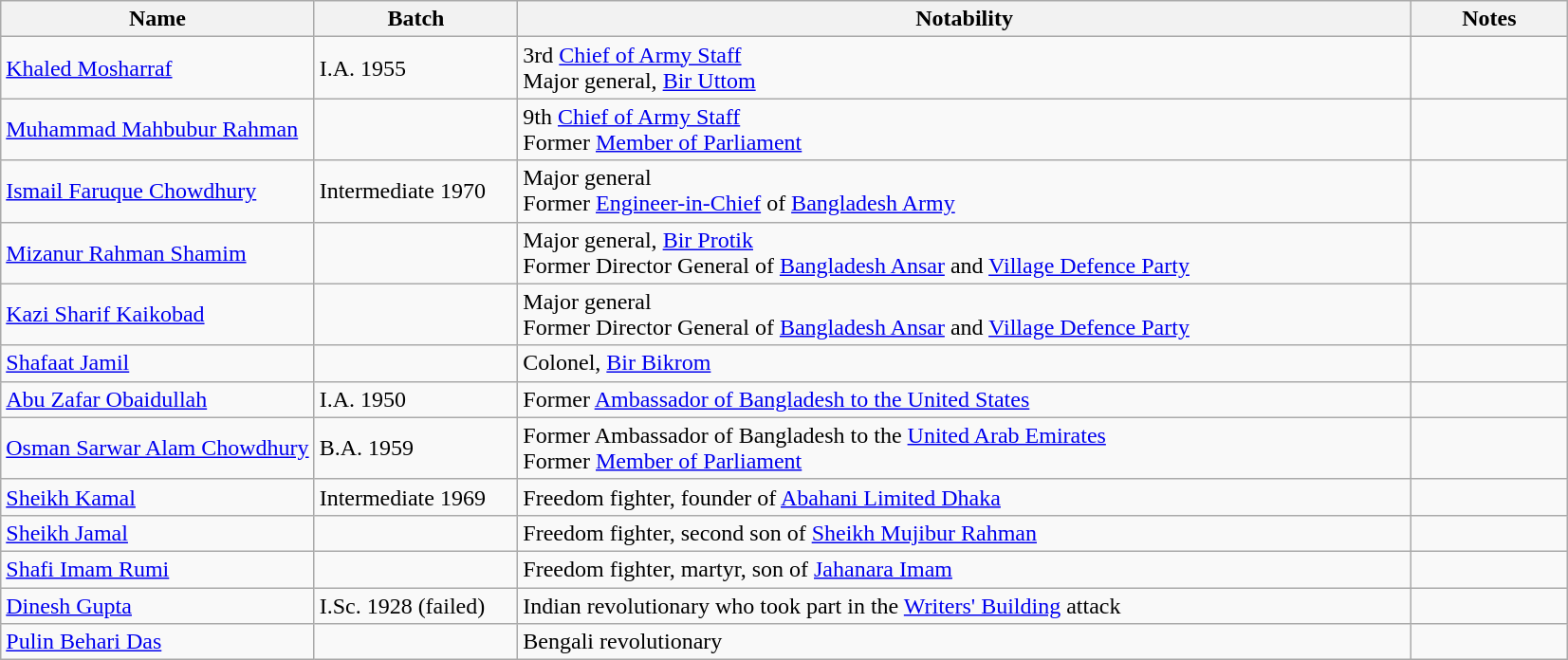<table class="wikitable col2center col4center">
<tr>
<th style="width:20%;">Name</th>
<th style="width:13%;">Batch</th>
<th style="width:57%;">Notability</th>
<th style="width:10%;">Notes</th>
</tr>
<tr>
<td><a href='#'>Khaled Mosharraf</a></td>
<td>I.A. 1955</td>
<td>3rd <a href='#'>Chief of Army Staff</a><br>Major general, <a href='#'>Bir Uttom</a></td>
<td></td>
</tr>
<tr>
<td><a href='#'>Muhammad Mahbubur Rahman</a></td>
<td></td>
<td>9th <a href='#'>Chief of Army Staff</a><br>Former <a href='#'>Member of Parliament</a></td>
<td></td>
</tr>
<tr>
<td><a href='#'>Ismail Faruque Chowdhury</a></td>
<td>Intermediate 1970</td>
<td>Major general<br>Former <a href='#'>Engineer-in-Chief</a> of <a href='#'>Bangladesh Army</a></td>
<td></td>
</tr>
<tr>
<td><a href='#'>Mizanur Rahman Shamim</a></td>
<td></td>
<td>Major general, <a href='#'>Bir Protik</a><br>Former Director General of <a href='#'>Bangladesh Ansar</a> and <a href='#'>Village Defence Party</a></td>
<td></td>
</tr>
<tr>
<td><a href='#'>Kazi Sharif Kaikobad</a></td>
<td></td>
<td>Major general<br>Former Director General of <a href='#'>Bangladesh Ansar</a> and <a href='#'>Village Defence Party</a></td>
<td></td>
</tr>
<tr>
<td><a href='#'>Shafaat Jamil</a></td>
<td></td>
<td>Colonel, <a href='#'>Bir Bikrom</a></td>
<td></td>
</tr>
<tr>
<td><a href='#'>Abu Zafar Obaidullah</a></td>
<td>I.A. 1950</td>
<td>Former <a href='#'>Ambassador of Bangladesh to the United States</a></td>
<td></td>
</tr>
<tr>
<td><a href='#'>Osman Sarwar Alam Chowdhury</a></td>
<td>B.A. 1959</td>
<td>Former Ambassador of Bangladesh to the <a href='#'>United Arab Emirates</a><br>Former <a href='#'>Member of Parliament</a></td>
<td></td>
</tr>
<tr>
<td><a href='#'>Sheikh Kamal</a></td>
<td>Intermediate 1969</td>
<td>Freedom fighter, founder of <a href='#'>Abahani Limited Dhaka</a></td>
<td></td>
</tr>
<tr>
<td><a href='#'>Sheikh Jamal</a></td>
<td></td>
<td>Freedom fighter, second son of <a href='#'>Sheikh Mujibur Rahman</a></td>
<td></td>
</tr>
<tr>
<td><a href='#'>Shafi Imam Rumi</a></td>
<td></td>
<td>Freedom fighter, martyr, son of <a href='#'>Jahanara Imam</a></td>
<td></td>
</tr>
<tr>
<td><a href='#'>Dinesh Gupta</a></td>
<td>I.Sc. 1928 (failed)</td>
<td>Indian revolutionary who took part in the <a href='#'>Writers' Building</a> attack</td>
<td></td>
</tr>
<tr>
<td><a href='#'>Pulin Behari Das</a></td>
<td></td>
<td>Bengali revolutionary</td>
<td></td>
</tr>
</table>
